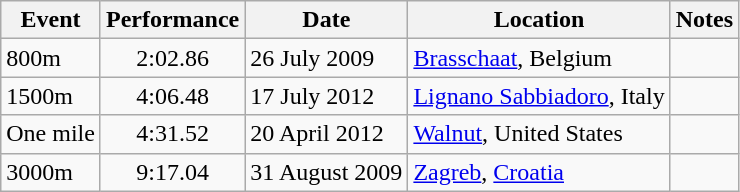<table class="wikitable" |]>
<tr>
<th>Event</th>
<th>Performance</th>
<th>Date</th>
<th>Location</th>
<th>Notes</th>
</tr>
<tr>
<td>800m</td>
<td align=center>2:02.86</td>
<td>26 July 2009</td>
<td><a href='#'>Brasschaat</a>, Belgium</td>
<td align=center></td>
</tr>
<tr>
<td>1500m</td>
<td align=center>4:06.48</td>
<td>17 July 2012</td>
<td><a href='#'>Lignano Sabbiadoro</a>, Italy</td>
<td align=center></td>
</tr>
<tr>
<td>One mile</td>
<td align=center>4:31.52</td>
<td>20 April 2012</td>
<td><a href='#'>Walnut</a>, United States</td>
<td align=center></td>
</tr>
<tr>
<td>3000m</td>
<td align=center>9:17.04</td>
<td>31 August 2009</td>
<td><a href='#'>Zagreb</a>, <a href='#'>Croatia</a></td>
<td align=center></td>
</tr>
</table>
